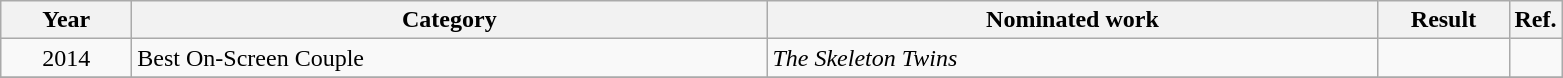<table class=wikitable>
<tr>
<th scope="col" style="width:5em;">Year</th>
<th scope="col" style="width:26em;">Category</th>
<th scope="col" style="width:25em;">Nominated work</th>
<th scope="col" style="width:5em;">Result</th>
<th>Ref.</th>
</tr>
<tr>
<td style="text-align:center;">2014</td>
<td>Best On-Screen Couple</td>
<td><em>The Skeleton Twins</em></td>
<td></td>
<td style="text-align:center;"></td>
</tr>
<tr>
</tr>
</table>
